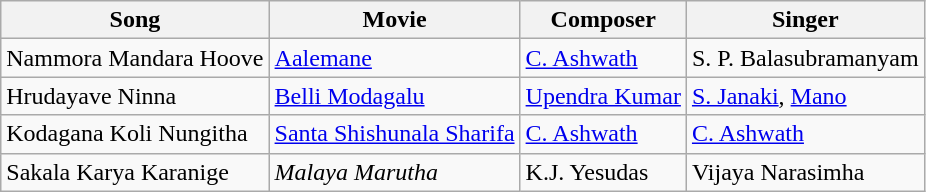<table class="wikitable">
<tr>
<th>Song</th>
<th>Movie</th>
<th>Composer</th>
<th>Singer</th>
</tr>
<tr>
<td>Nammora Mandara Hoove</td>
<td><a href='#'>Aalemane</a></td>
<td><a href='#'>C. Ashwath</a></td>
<td>S. P. Balasubramanyam</td>
</tr>
<tr>
<td>Hrudayave Ninna</td>
<td><a href='#'>Belli Modagalu</a></td>
<td><a href='#'>Upendra Kumar</a></td>
<td><a href='#'>S. Janaki</a>, <a href='#'>Mano</a></td>
</tr>
<tr>
<td>Kodagana Koli Nungitha</td>
<td><a href='#'>Santa Shishunala Sharifa</a></td>
<td><a href='#'>C. Ashwath</a></td>
<td><a href='#'>C. Ashwath</a></td>
</tr>
<tr>
<td>Sakala Karya Karanige</td>
<td><em>Malaya Marutha</em></td>
<td>K.J. Yesudas</td>
<td>Vijaya Narasimha</td>
</tr>
</table>
